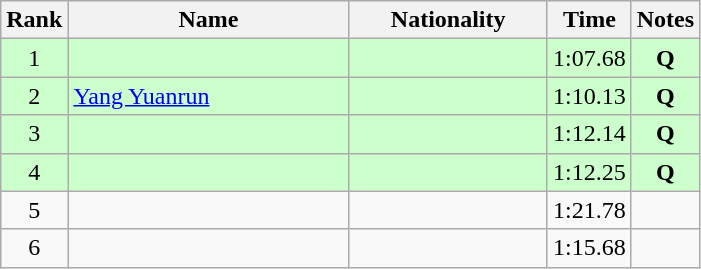<table class="wikitable sortable" style="text-align:center">
<tr>
<th>Rank</th>
<th style="width:180px">Name</th>
<th style="width:125px">Nationality</th>
<th>Time</th>
<th>Notes</th>
</tr>
<tr style="background:#cfc;">
<td>1</td>
<td style="text-align:left;"></td>
<td style="text-align:left;"></td>
<td>1:07.68</td>
<td><strong>Q</strong></td>
</tr>
<tr style="background:#cfc;">
<td>2</td>
<td style="text-align:left;"><a href='#'>Yang Yuanrun</a></td>
<td style="text-align:left;"></td>
<td>1:10.13</td>
<td><strong>Q</strong></td>
</tr>
<tr style="background:#cfc;">
<td>3</td>
<td style="text-align:left;"></td>
<td style="text-align:left;"></td>
<td>1:12.14</td>
<td><strong>Q</strong></td>
</tr>
<tr style="background:#cfc;">
<td>4</td>
<td style="text-align:left;"></td>
<td style="text-align:left;"></td>
<td>1:12.25</td>
<td><strong>Q</strong></td>
</tr>
<tr>
<td>5</td>
<td style="text-align:left;"></td>
<td style="text-align:left;"></td>
<td>1:21.78</td>
<td></td>
</tr>
<tr>
<td>6</td>
<td style="text-align:left;"></td>
<td style="text-align:left;"></td>
<td>1:15.68</td>
<td></td>
</tr>
</table>
